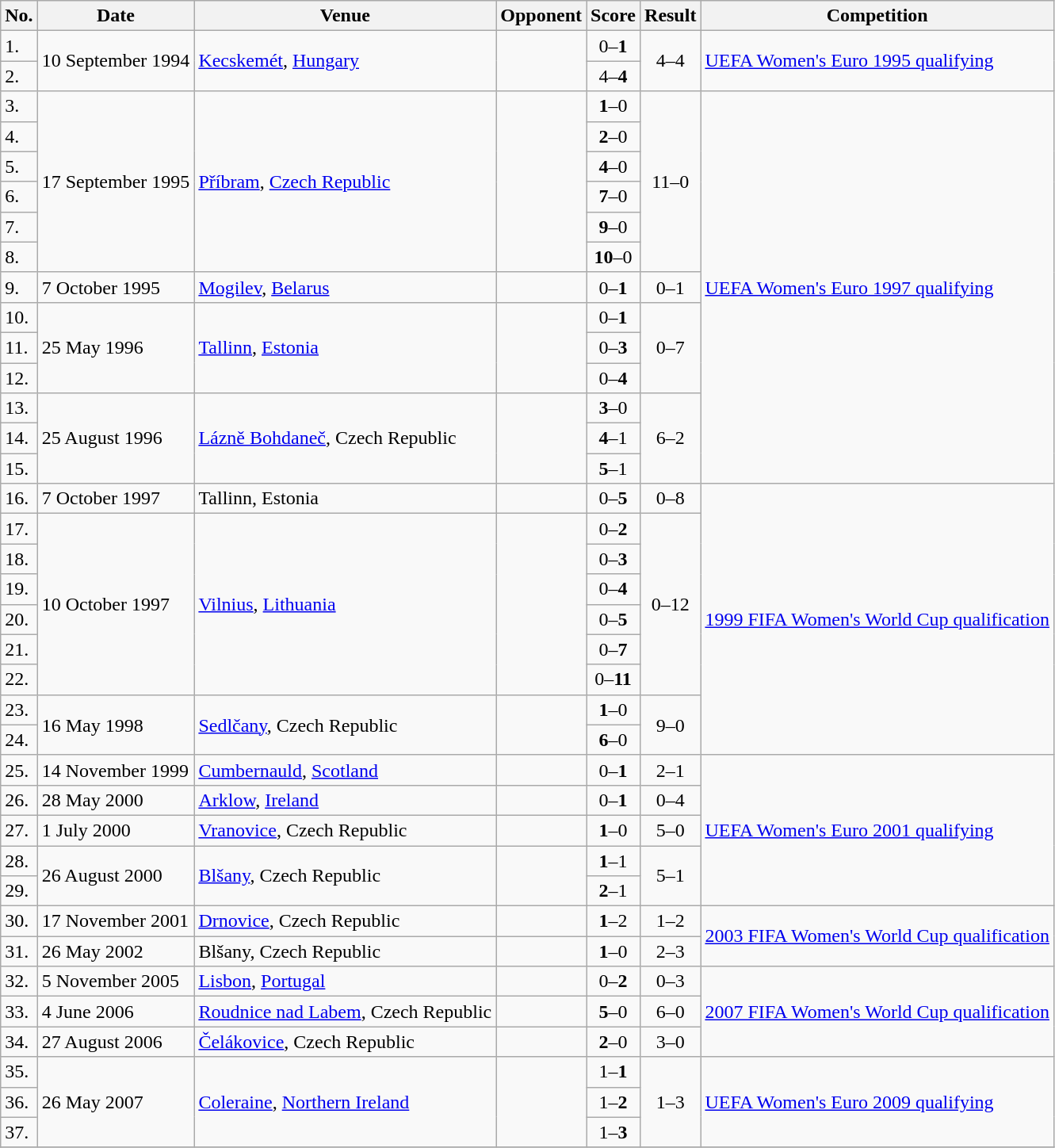<table class="wikitable">
<tr>
<th>No.</th>
<th>Date</th>
<th>Venue</th>
<th>Opponent</th>
<th>Score</th>
<th>Result</th>
<th>Competition</th>
</tr>
<tr>
<td>1.</td>
<td rowspan=2>10 September 1994</td>
<td rowspan=2><a href='#'>Kecskemét</a>, <a href='#'>Hungary</a></td>
<td rowspan=2></td>
<td align=center>0–<strong>1</strong></td>
<td rowspan=2 align=center>4–4</td>
<td rowspan=2><a href='#'>UEFA Women's Euro 1995 qualifying</a></td>
</tr>
<tr>
<td>2.</td>
<td align=center>4–<strong>4</strong></td>
</tr>
<tr>
<td>3.</td>
<td rowspan=6>17 September 1995</td>
<td rowspan=6><a href='#'>Příbram</a>, <a href='#'>Czech Republic</a></td>
<td rowspan=6></td>
<td align=center><strong>1</strong>–0</td>
<td rowspan=6 align=center>11–0</td>
<td rowspan=13><a href='#'>UEFA Women's Euro 1997 qualifying</a></td>
</tr>
<tr>
<td>4.</td>
<td align=center><strong>2</strong>–0</td>
</tr>
<tr>
<td>5.</td>
<td align=center><strong>4</strong>–0</td>
</tr>
<tr>
<td>6.</td>
<td align=center><strong>7</strong>–0</td>
</tr>
<tr>
<td>7.</td>
<td align=center><strong>9</strong>–0</td>
</tr>
<tr>
<td>8.</td>
<td align=center><strong>10</strong>–0</td>
</tr>
<tr>
<td>9.</td>
<td>7 October 1995</td>
<td><a href='#'>Mogilev</a>, <a href='#'>Belarus</a></td>
<td></td>
<td align=center>0–<strong>1</strong></td>
<td align=center>0–1</td>
</tr>
<tr>
<td>10.</td>
<td rowspan=3>25 May 1996</td>
<td rowspan=3><a href='#'>Tallinn</a>, <a href='#'>Estonia</a></td>
<td rowspan=3></td>
<td align=center>0–<strong>1</strong></td>
<td rowspan=3 align=center>0–7</td>
</tr>
<tr>
<td>11.</td>
<td align=center>0–<strong>3</strong></td>
</tr>
<tr>
<td>12.</td>
<td align=center>0–<strong>4</strong></td>
</tr>
<tr>
<td>13.</td>
<td rowspan=3>25 August 1996</td>
<td rowspan=3><a href='#'>Lázně Bohdaneč</a>, Czech Republic</td>
<td rowspan=3></td>
<td align=center><strong>3</strong>–0</td>
<td rowspan=3 align=center>6–2</td>
</tr>
<tr>
<td>14.</td>
<td align=center><strong>4</strong>–1</td>
</tr>
<tr>
<td>15.</td>
<td align=center><strong>5</strong>–1</td>
</tr>
<tr>
<td>16.</td>
<td>7 October 1997</td>
<td>Tallinn, Estonia</td>
<td></td>
<td align=center>0–<strong>5</strong></td>
<td align=center>0–8</td>
<td rowspan=9><a href='#'>1999 FIFA Women's World Cup qualification</a></td>
</tr>
<tr>
<td>17.</td>
<td rowspan=6>10 October 1997</td>
<td rowspan=6><a href='#'>Vilnius</a>, <a href='#'>Lithuania</a></td>
<td rowspan=6></td>
<td align=center>0–<strong>2</strong></td>
<td rowspan=6 align=center>0–12</td>
</tr>
<tr>
<td>18.</td>
<td align=center>0–<strong>3</strong></td>
</tr>
<tr>
<td>19.</td>
<td align=center>0–<strong>4</strong></td>
</tr>
<tr>
<td>20.</td>
<td align=center>0–<strong>5</strong></td>
</tr>
<tr>
<td>21.</td>
<td align=center>0–<strong>7</strong></td>
</tr>
<tr>
<td>22.</td>
<td align=center>0–<strong>11</strong></td>
</tr>
<tr>
<td>23.</td>
<td rowspan=2>16 May 1998</td>
<td rowspan=2><a href='#'>Sedlčany</a>, Czech Republic</td>
<td rowspan=2></td>
<td align=center><strong>1</strong>–0</td>
<td rowspan=2 align=center>9–0</td>
</tr>
<tr>
<td>24.</td>
<td align=center><strong>6</strong>–0</td>
</tr>
<tr>
<td>25.</td>
<td>14 November 1999</td>
<td><a href='#'>Cumbernauld</a>, <a href='#'>Scotland</a></td>
<td></td>
<td align=center>0–<strong>1</strong></td>
<td align=center>2–1</td>
<td rowspan=5><a href='#'>UEFA Women's Euro 2001 qualifying</a></td>
</tr>
<tr>
<td>26.</td>
<td>28 May 2000</td>
<td><a href='#'>Arklow</a>, <a href='#'>Ireland</a></td>
<td></td>
<td align=center>0–<strong>1</strong></td>
<td align=center>0–4</td>
</tr>
<tr>
<td>27.</td>
<td>1 July 2000</td>
<td><a href='#'>Vranovice</a>, Czech Republic</td>
<td></td>
<td align=center><strong>1</strong>–0</td>
<td align=center>5–0</td>
</tr>
<tr>
<td>28.</td>
<td rowspan=2>26 August 2000</td>
<td rowspan=2><a href='#'>Blšany</a>, Czech Republic</td>
<td rowspan=2></td>
<td align=center><strong>1</strong>–1</td>
<td rowspan=2 align=center>5–1</td>
</tr>
<tr>
<td>29.</td>
<td align=center><strong>2</strong>–1</td>
</tr>
<tr>
<td>30.</td>
<td>17 November 2001</td>
<td><a href='#'>Drnovice</a>, Czech Republic</td>
<td></td>
<td align=center><strong>1</strong>–2</td>
<td align=center>1–2</td>
<td rowspan=2><a href='#'>2003 FIFA Women's World Cup qualification</a></td>
</tr>
<tr>
<td>31.</td>
<td>26 May 2002</td>
<td>Blšany, Czech Republic</td>
<td></td>
<td align=center><strong>1</strong>–0</td>
<td align=center>2–3</td>
</tr>
<tr>
<td>32.</td>
<td>5 November 2005</td>
<td><a href='#'>Lisbon</a>, <a href='#'>Portugal</a></td>
<td></td>
<td align=center>0–<strong>2</strong></td>
<td align=center>0–3</td>
<td rowspan=3><a href='#'>2007 FIFA Women's World Cup qualification</a></td>
</tr>
<tr>
<td>33.</td>
<td>4 June 2006</td>
<td><a href='#'>Roudnice nad Labem</a>, Czech Republic</td>
<td></td>
<td align=center><strong>5</strong>–0</td>
<td align=center>6–0</td>
</tr>
<tr>
<td>34.</td>
<td>27 August 2006</td>
<td><a href='#'>Čelákovice</a>, Czech Republic</td>
<td></td>
<td align=center><strong>2</strong>–0</td>
<td align=center>3–0</td>
</tr>
<tr>
<td>35.</td>
<td rowspan=3>26 May 2007</td>
<td rowspan=3><a href='#'>Coleraine</a>, <a href='#'>Northern Ireland</a></td>
<td rowspan=3></td>
<td align=center>1–<strong>1</strong></td>
<td rowspan=3 align=center>1–3</td>
<td rowspan=3><a href='#'>UEFA Women's Euro 2009 qualifying</a></td>
</tr>
<tr>
<td>36.</td>
<td align=center>1–<strong>2</strong></td>
</tr>
<tr>
<td>37.</td>
<td align=center>1–<strong>3</strong></td>
</tr>
<tr>
</tr>
</table>
